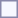<table style="border:1px solid #8888aa; background-color:#f7f8ff; padding:5px; font-size:95%; margin: 0px 12px 12px 0px;">
</table>
